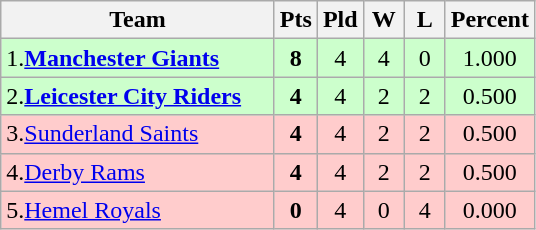<table class="wikitable" style="text-align: center;">
<tr>
<th width="175">Team</th>
<th width="20" abbr="Points">Pts</th>
<th width="20" abbr="Played">Pld</th>
<th width="20" abbr="Won">W</th>
<th width="20" abbr="Lost">L</th>
<th width="20" abbr="Percentage">Percent</th>
</tr>
<tr style="background: #ccffcc;">
<td style="text-align:left;">1.<strong><a href='#'>Manchester Giants</a></strong></td>
<td><strong>8</strong></td>
<td>4</td>
<td>4</td>
<td>0</td>
<td>1.000</td>
</tr>
<tr style="background: #ccffcc;">
<td style="text-align:left;">2.<strong><a href='#'>Leicester City Riders</a></strong></td>
<td><strong>4</strong></td>
<td>4</td>
<td>2</td>
<td>2</td>
<td>0.500</td>
</tr>
<tr style="background: #ffcccc;">
<td style="text-align:left;">3.<a href='#'>Sunderland Saints</a></td>
<td><strong>4</strong></td>
<td>4</td>
<td>2</td>
<td>2</td>
<td>0.500</td>
</tr>
<tr style="background: #ffcccc;">
<td style="text-align:left;">4.<a href='#'>Derby Rams</a></td>
<td><strong>4</strong></td>
<td>4</td>
<td>2</td>
<td>2</td>
<td>0.500</td>
</tr>
<tr style="background: #ffcccc;">
<td style="text-align:left;">5.<a href='#'>Hemel Royals</a></td>
<td><strong>0</strong></td>
<td>4</td>
<td>0</td>
<td>4</td>
<td>0.000</td>
</tr>
</table>
